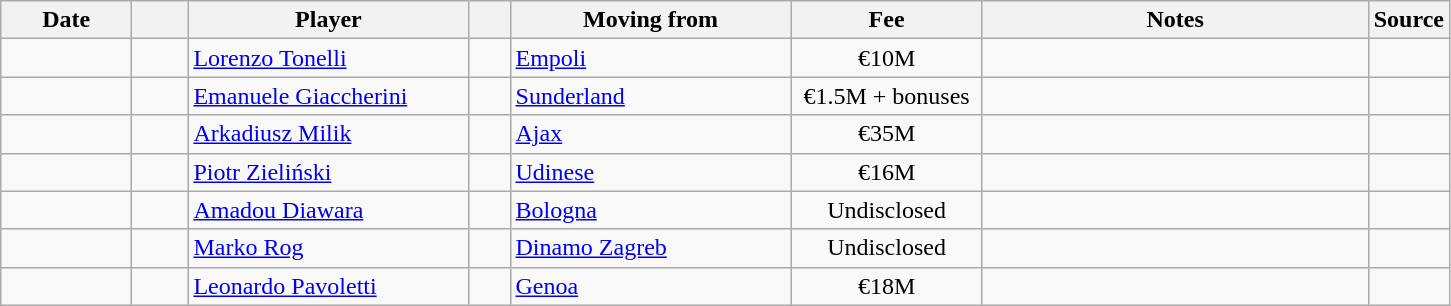<table class="wikitable sortable">
<tr>
<th style="width:80px;">Date</th>
<th style="width:30px;"></th>
<th style="width:180px;">Player</th>
<th style="width:20px;"></th>
<th style="width:180px;">Moving from</th>
<th style="width:120px;" class="unsortable">Fee</th>
<th style="width:250px;" class="unsortable">Notes</th>
<th style="width:20px;">Source</th>
</tr>
<tr>
<td></td>
<td align=center></td>
<td> <a href='#'>Lorenzo Tonelli</a></td>
<td align=center></td>
<td> <a href='#'>Empoli</a></td>
<td align=center>€10M</td>
<td align=center></td>
<td></td>
</tr>
<tr>
<td></td>
<td align=center></td>
<td> <a href='#'>Emanuele Giaccherini</a></td>
<td align=center></td>
<td> <a href='#'>Sunderland</a></td>
<td align=center>€1.5M + bonuses</td>
<td align=center></td>
<td></td>
</tr>
<tr>
<td></td>
<td align=center></td>
<td> <a href='#'>Arkadiusz Milik</a></td>
<td align=center></td>
<td> <a href='#'>Ajax</a></td>
<td align=center>€35M</td>
<td align=center></td>
<td></td>
</tr>
<tr>
<td></td>
<td align=center></td>
<td> <a href='#'>Piotr Zieliński</a></td>
<td align=center></td>
<td> <a href='#'>Udinese</a></td>
<td align=center>€16M</td>
<td align=center></td>
<td></td>
</tr>
<tr>
<td></td>
<td align=center></td>
<td> <a href='#'>Amadou Diawara</a></td>
<td align=center></td>
<td> <a href='#'>Bologna</a></td>
<td align=center>Undisclosed</td>
<td align=center></td>
<td></td>
</tr>
<tr>
<td></td>
<td align=center></td>
<td> <a href='#'>Marko Rog</a></td>
<td align=center></td>
<td> <a href='#'>Dinamo Zagreb</a></td>
<td align=center>Undisclosed</td>
<td align=center></td>
<td></td>
</tr>
<tr>
<td></td>
<td align=center></td>
<td> <a href='#'>Leonardo Pavoletti</a></td>
<td align=center></td>
<td> <a href='#'>Genoa</a></td>
<td align=center>€18M</td>
<td align=center></td>
<td></td>
</tr>
</table>
